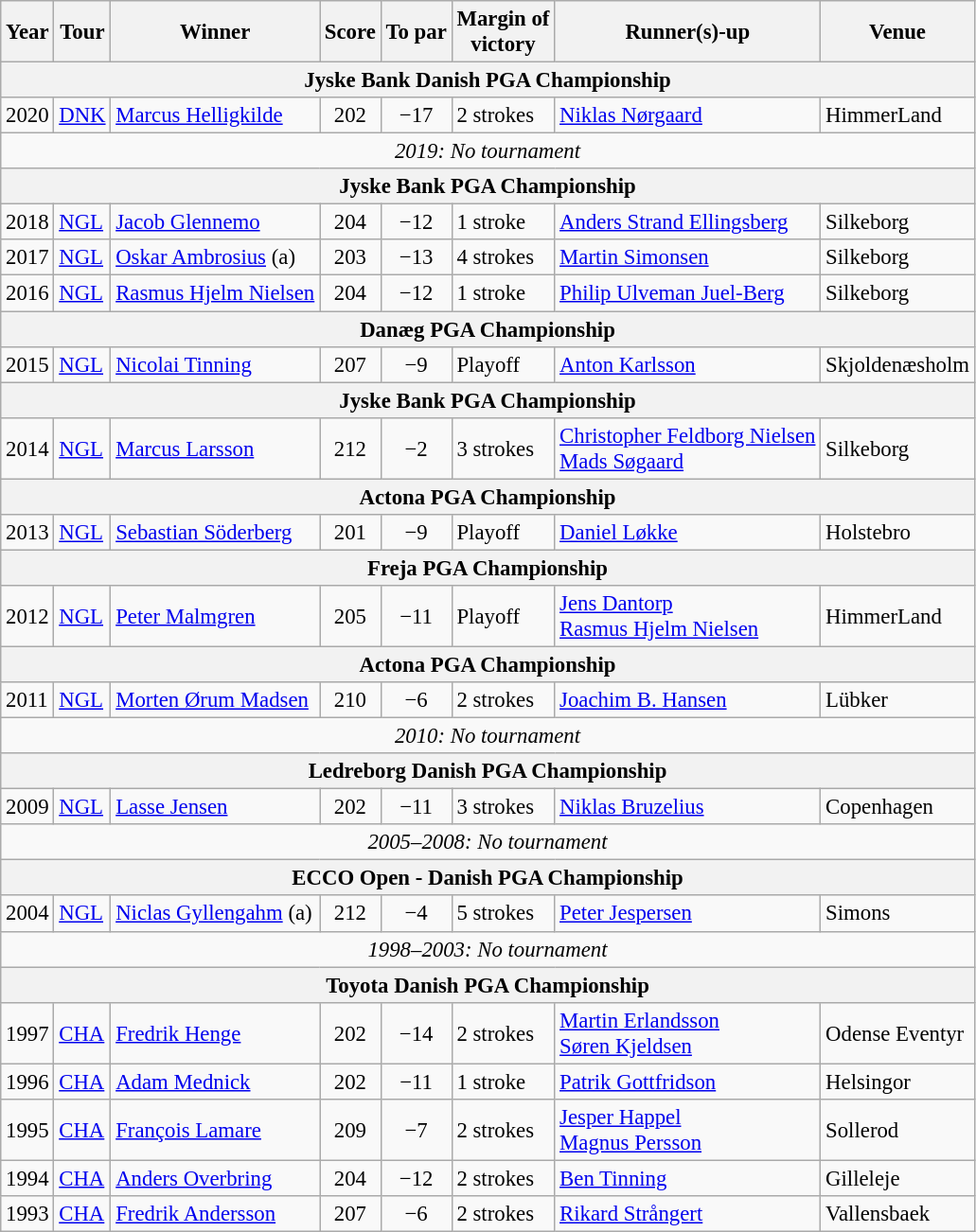<table class=wikitable style="font-size:95%;">
<tr>
<th>Year</th>
<th>Tour</th>
<th>Winner</th>
<th>Score</th>
<th>To par</th>
<th>Margin of<br>victory</th>
<th>Runner(s)-up</th>
<th>Venue</th>
</tr>
<tr>
<th colspan=8>Jyske Bank Danish PGA Championship</th>
</tr>
<tr>
<td>2020</td>
<td><a href='#'>DNK</a></td>
<td> <a href='#'>Marcus Helligkilde</a></td>
<td align=center>202</td>
<td align=center>−17</td>
<td>2 strokes</td>
<td> <a href='#'>Niklas Nørgaard</a></td>
<td>HimmerLand</td>
</tr>
<tr>
<td colspan=8 align=center><em>2019: No tournament</em></td>
</tr>
<tr>
<th colspan=8>Jyske Bank PGA Championship</th>
</tr>
<tr>
<td>2018</td>
<td><a href='#'>NGL</a></td>
<td> <a href='#'>Jacob Glennemo</a></td>
<td align=center>204</td>
<td align=center>−12</td>
<td>1 stroke</td>
<td> <a href='#'>Anders Strand Ellingsberg</a></td>
<td>Silkeborg</td>
</tr>
<tr>
<td>2017</td>
<td><a href='#'>NGL</a></td>
<td> <a href='#'>Oskar Ambrosius</a> (a)</td>
<td align=center>203</td>
<td align=center>−13</td>
<td>4 strokes</td>
<td> <a href='#'>Martin Simonsen</a></td>
<td>Silkeborg</td>
</tr>
<tr>
<td>2016</td>
<td><a href='#'>NGL</a></td>
<td> <a href='#'>Rasmus Hjelm Nielsen</a></td>
<td align=center>204</td>
<td align=center>−12</td>
<td>1 stroke</td>
<td> <a href='#'>Philip Ulveman Juel-Berg</a></td>
<td>Silkeborg</td>
</tr>
<tr>
<th colspan=8>Danæg PGA Championship</th>
</tr>
<tr>
<td>2015</td>
<td><a href='#'>NGL</a></td>
<td> <a href='#'>Nicolai Tinning</a></td>
<td align=center>207</td>
<td align=center>−9</td>
<td>Playoff</td>
<td> <a href='#'>Anton Karlsson</a></td>
<td>Skjoldenæsholm</td>
</tr>
<tr>
<th colspan=8>Jyske Bank PGA Championship</th>
</tr>
<tr>
<td>2014</td>
<td><a href='#'>NGL</a></td>
<td> <a href='#'>Marcus Larsson</a></td>
<td align=center>212</td>
<td align=center>−2</td>
<td>3 strokes</td>
<td> <a href='#'>Christopher Feldborg Nielsen</a><br> <a href='#'>Mads Søgaard</a></td>
<td>Silkeborg</td>
</tr>
<tr>
<th colspan=8>Actona PGA Championship</th>
</tr>
<tr>
<td>2013</td>
<td><a href='#'>NGL</a></td>
<td> <a href='#'>Sebastian Söderberg</a></td>
<td align=center>201</td>
<td align=center>−9</td>
<td>Playoff</td>
<td> <a href='#'>Daniel Løkke</a></td>
<td>Holstebro</td>
</tr>
<tr>
<th colspan=8>Freja PGA Championship</th>
</tr>
<tr>
<td>2012</td>
<td><a href='#'>NGL</a></td>
<td> <a href='#'>Peter Malmgren</a></td>
<td align=center>205</td>
<td align=center>−11</td>
<td>Playoff</td>
<td> <a href='#'>Jens Dantorp</a><br> <a href='#'>Rasmus Hjelm Nielsen</a></td>
<td>HimmerLand</td>
</tr>
<tr>
<th colspan=8>Actona PGA Championship</th>
</tr>
<tr>
<td>2011</td>
<td><a href='#'>NGL</a></td>
<td> <a href='#'>Morten Ørum Madsen</a></td>
<td align=center>210</td>
<td align=center>−6</td>
<td>2 strokes</td>
<td> <a href='#'>Joachim B. Hansen</a></td>
<td>Lübker</td>
</tr>
<tr>
<td colspan=8 align=center><em>2010: No tournament</em></td>
</tr>
<tr>
<th colspan=8>Ledreborg Danish PGA Championship</th>
</tr>
<tr>
<td>2009</td>
<td><a href='#'>NGL</a></td>
<td> <a href='#'>Lasse Jensen</a></td>
<td align=center>202</td>
<td align=center>−11</td>
<td>3 strokes</td>
<td> <a href='#'>Niklas Bruzelius</a></td>
<td>Copenhagen</td>
</tr>
<tr>
<td colspan=8 align=center><em>2005–2008: No tournament</em></td>
</tr>
<tr>
<th colspan=8>ECCO Open - Danish PGA Championship</th>
</tr>
<tr>
<td>2004</td>
<td><a href='#'>NGL</a></td>
<td> <a href='#'>Niclas Gyllengahm</a> (a)</td>
<td align=center>212</td>
<td align=center>−4</td>
<td>5 strokes</td>
<td> <a href='#'>Peter Jespersen</a></td>
<td>Simons</td>
</tr>
<tr>
<td colspan=8 align=center><em>1998–2003: No tournament</em></td>
</tr>
<tr>
<th colspan=8>Toyota Danish PGA Championship</th>
</tr>
<tr>
<td>1997</td>
<td><a href='#'>CHA</a></td>
<td> <a href='#'>Fredrik Henge</a></td>
<td align=center>202</td>
<td align=center>−14</td>
<td>2 strokes</td>
<td> <a href='#'>Martin Erlandsson</a><br> <a href='#'>Søren Kjeldsen</a></td>
<td>Odense Eventyr</td>
</tr>
<tr>
<td>1996</td>
<td><a href='#'>CHA</a></td>
<td> <a href='#'>Adam Mednick</a></td>
<td align=center>202</td>
<td align=center>−11</td>
<td>1 stroke</td>
<td> <a href='#'>Patrik Gottfridson</a></td>
<td>Helsingor</td>
</tr>
<tr>
<td>1995</td>
<td><a href='#'>CHA</a></td>
<td> <a href='#'>François Lamare</a></td>
<td align=center>209</td>
<td align=center>−7</td>
<td>2 strokes</td>
<td> <a href='#'>Jesper Happel</a><br> <a href='#'>Magnus Persson</a></td>
<td>Sollerod</td>
</tr>
<tr>
<td>1994</td>
<td><a href='#'>CHA</a></td>
<td> <a href='#'>Anders Overbring</a></td>
<td align=center>204</td>
<td align=center>−12</td>
<td>2 strokes</td>
<td> <a href='#'>Ben Tinning</a></td>
<td>Gilleleje</td>
</tr>
<tr>
<td>1993</td>
<td><a href='#'>CHA</a></td>
<td> <a href='#'>Fredrik Andersson</a></td>
<td align=center>207</td>
<td align=center>−6</td>
<td>2 strokes</td>
<td> <a href='#'>Rikard Strångert</a></td>
<td>Vallensbaek</td>
</tr>
</table>
